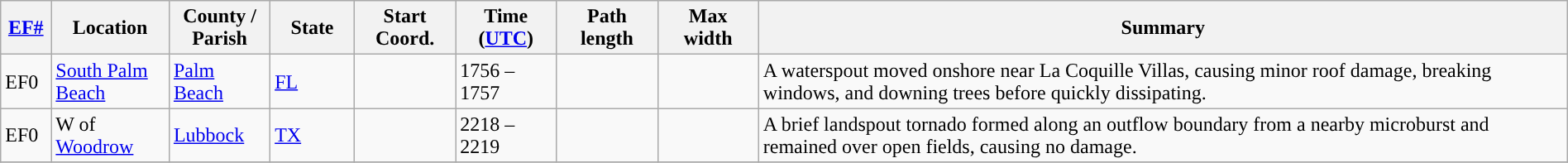<table class="wikitable sortable" style="width:100%;">
<tr>
<th scope="col"  style="width:3%; text-align:center;"><a href='#'>EF#</a></th>
<th scope="col"  style="width:7%; text-align:center;" class="unsortable">Location</th>
<th scope="col"  style="width:6%; text-align:center;" class="unsortable">County / Parish</th>
<th scope="col"  style="width:5%; text-align:center;">State</th>
<th scope="col"  style="width:6%; text-align:center;">Start Coord.</th>
<th scope="col"  style="width:6%; text-align:center;">Time (<a href='#'>UTC</a>)</th>
<th scope="col"  style="width:6%; text-align:center;">Path length</th>
<th scope="col"  style="width:6%; text-align:center;">Max width</th>
<th scope="col" class="unsortable" style="width:48%; text-align:center;">Summary</th>
</tr>
<tr>
<td>EF0</td>
<td><a href='#'>South Palm Beach</a></td>
<td><a href='#'>Palm Beach</a></td>
<td><a href='#'>FL</a></td>
<td></td>
<td>1756 – 1757</td>
<td></td>
<td></td>
<td>A waterspout moved onshore near La Coquille Villas, causing minor roof damage, breaking windows, and downing trees before quickly dissipating.</td>
</tr>
<tr>
<td>EF0</td>
<td>W of <a href='#'>Woodrow</a></td>
<td><a href='#'>Lubbock</a></td>
<td><a href='#'>TX</a></td>
<td></td>
<td>2218 – 2219</td>
<td></td>
<td></td>
<td>A brief landspout tornado formed along an outflow boundary from a nearby microburst and remained over open fields, causing no damage.</td>
</tr>
<tr>
</tr>
</table>
